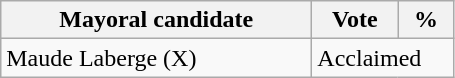<table class="wikitable">
<tr>
<th bgcolor="#DDDDFF" width="200px">Mayoral candidate</th>
<th bgcolor="#DDDDFF" width="50px">Vote</th>
<th bgcolor="#DDDDFF"  width="30px">%</th>
</tr>
<tr>
<td>Maude Laberge (X)</td>
<td colspan="2">Acclaimed</td>
</tr>
</table>
